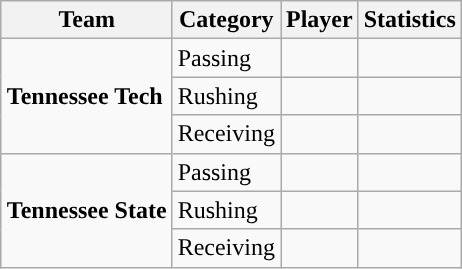<table class="wikitable" style="float: right;">
<tr>
<th>Team</th>
<th>Category</th>
<th>Player</th>
<th>Statistics</th>
</tr>
<tr>
<td rowspan=3><strong>Tennessee Tech</strong></td>
<td>Passing</td>
<td></td>
<td></td>
</tr>
<tr>
<td>Rushing</td>
<td></td>
<td></td>
</tr>
<tr>
<td>Receiving</td>
<td></td>
<td></td>
</tr>
<tr>
<td rowspan=3><strong>Tennessee State</strong></td>
<td>Passing</td>
<td></td>
<td></td>
</tr>
<tr>
<td>Rushing</td>
<td></td>
<td></td>
</tr>
<tr>
<td>Receiving</td>
<td></td>
<td></td>
</tr>
</table>
